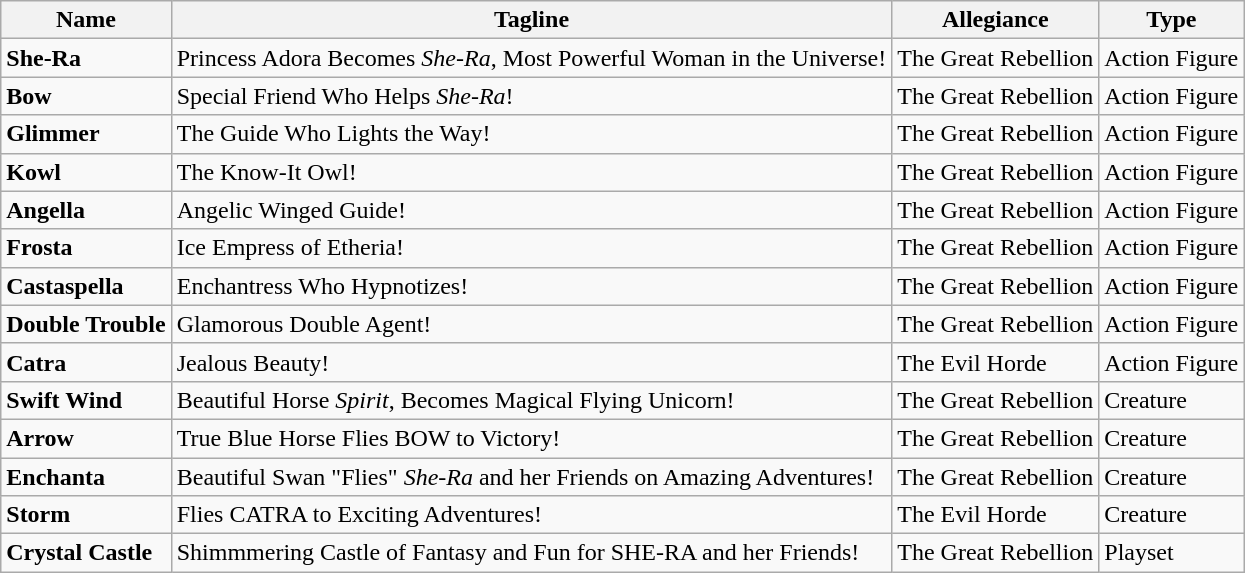<table class="wikitable">
<tr>
<th>Name</th>
<th>Tagline</th>
<th>Allegiance</th>
<th>Type</th>
</tr>
<tr>
<td><strong>She-Ra</strong></td>
<td>Princess Adora Becomes <em>She-Ra</em>, Most Powerful Woman in the Universe!</td>
<td>The Great Rebellion</td>
<td>Action Figure</td>
</tr>
<tr>
<td><strong>Bow</strong></td>
<td>Special Friend Who Helps <em>She-Ra</em>!</td>
<td>The Great Rebellion</td>
<td>Action Figure</td>
</tr>
<tr>
<td><strong>Glimmer</strong></td>
<td>The Guide Who Lights the Way!</td>
<td>The Great Rebellion</td>
<td>Action Figure</td>
</tr>
<tr>
<td><strong>Kowl</strong></td>
<td>The Know-It Owl!</td>
<td>The Great Rebellion</td>
<td>Action Figure</td>
</tr>
<tr>
<td><strong>Angella</strong></td>
<td>Angelic Winged Guide!</td>
<td>The Great Rebellion</td>
<td>Action Figure</td>
</tr>
<tr>
<td><strong>Frosta</strong></td>
<td>Ice Empress of Etheria!</td>
<td>The Great Rebellion</td>
<td>Action Figure</td>
</tr>
<tr>
<td><strong>Castaspella</strong></td>
<td>Enchantress Who Hypnotizes!</td>
<td>The Great Rebellion</td>
<td>Action Figure</td>
</tr>
<tr>
<td><strong>Double Trouble</strong></td>
<td>Glamorous Double Agent!</td>
<td>The Great Rebellion</td>
<td>Action Figure</td>
</tr>
<tr>
<td><strong>Catra</strong></td>
<td>Jealous Beauty!</td>
<td>The Evil Horde</td>
<td>Action Figure</td>
</tr>
<tr>
<td><strong>Swift Wind</strong></td>
<td>Beautiful Horse <em>Spirit</em>, Becomes Magical Flying Unicorn!</td>
<td>The Great Rebellion</td>
<td>Creature</td>
</tr>
<tr>
<td><strong>Arrow</strong></td>
<td>True Blue Horse Flies BOW to Victory!</td>
<td>The Great Rebellion</td>
<td>Creature</td>
</tr>
<tr>
<td><strong>Enchanta</strong></td>
<td>Beautiful Swan "Flies" <em>She-Ra</em> and her Friends on Amazing Adventures!</td>
<td>The Great Rebellion</td>
<td>Creature</td>
</tr>
<tr>
<td><strong>Storm</strong></td>
<td>Flies CATRA to Exciting Adventures!</td>
<td>The Evil Horde</td>
<td>Creature</td>
</tr>
<tr>
<td><strong>Crystal Castle</strong></td>
<td>Shimmmering Castle of Fantasy and Fun for SHE-RA and her Friends!</td>
<td>The Great Rebellion</td>
<td>Playset</td>
</tr>
</table>
